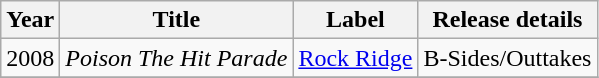<table class="wikitable">
<tr>
<th>Year</th>
<th>Title</th>
<th>Label</th>
<th>Release details</th>
</tr>
<tr>
<td>2008</td>
<td><em>Poison The Hit Parade</em></td>
<td><a href='#'>Rock Ridge</a></td>
<td>B-Sides/Outtakes</td>
</tr>
<tr>
</tr>
</table>
